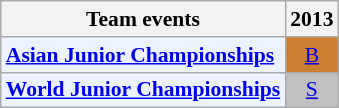<table class="wikitable" style="font-size: 90%; text-align:center">
<tr>
<th>Team events</th>
<th>2013</th>
</tr>
<tr>
<td bgcolor="#ECF2FF"; align="left"><strong><a href='#'>Asian Junior Championships</a></strong></td>
<td bgcolor=CD7F32><a href='#'>B</a></td>
</tr>
<tr>
<td bgcolor="#ECF2FF"; align="left"><strong><a href='#'>World Junior Championships</a></strong></td>
<td bgcolor=silver><a href='#'>S</a></td>
</tr>
</table>
